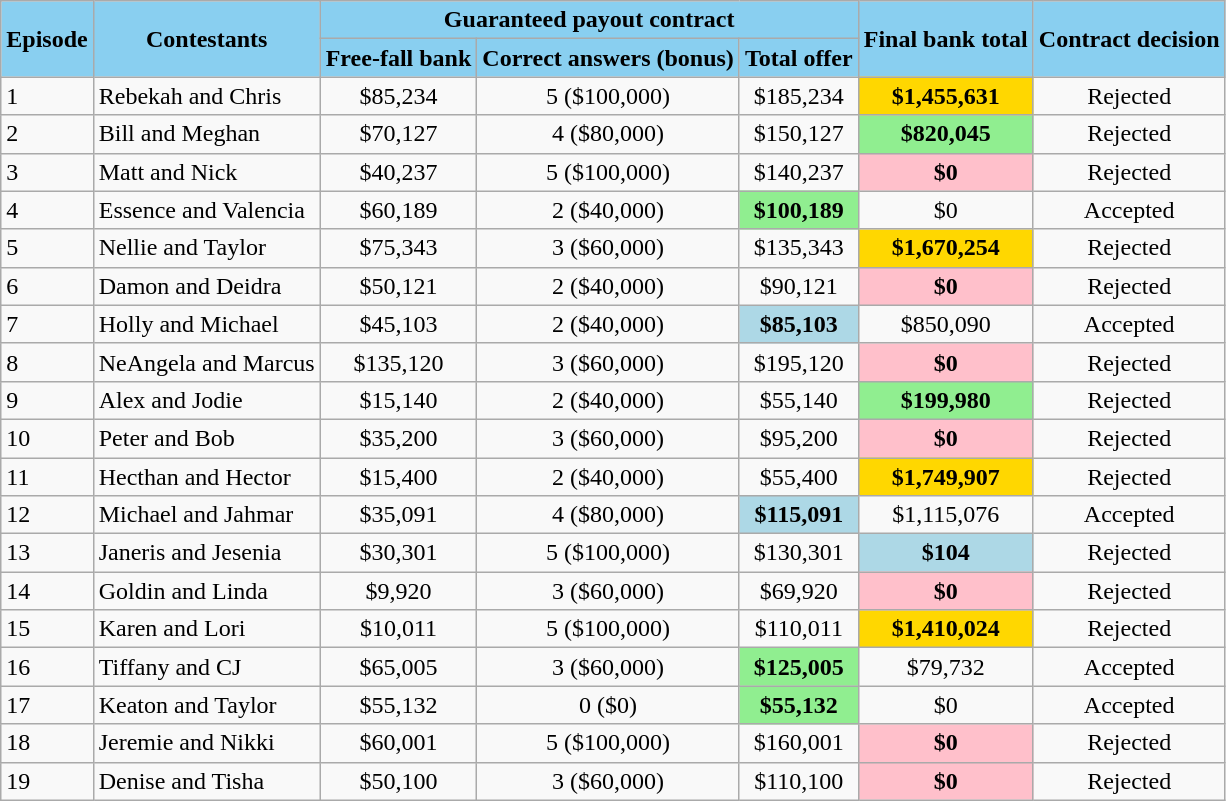<table class="wikitable">
<tr>
<th rowspan="2" style="text-align:center; background-color:#89CFF0;">Episode</th>
<th rowspan="2" style="text-align:center; background-color:#89CFF0;">Contestants</th>
<th colspan="3" style="text-align:center; background-color:#89CFF0;">Guaranteed payout contract</th>
<th rowspan="2" style="text-align:center; background-color:#89CFF0;">Final bank total</th>
<th rowspan="2" style="text-align:center; background-color:#89CFF0;">Contract decision</th>
</tr>
<tr>
<th style="text-align:center; background-color:#89CFF0;">Free-fall bank</th>
<th style="text-align:center; background-color:#89CFF0;">Correct answers (bonus)</th>
<th style="text-align:center; background-color:#89CFF0;">Total offer</th>
</tr>
<tr>
<td>1</td>
<td>Rebekah and Chris</td>
<td style="text-align:center">$85,234</td>
<td style="text-align:center">5 ($100,000)</td>
<td style="text-align:center">$185,234</td>
<td style="text-align:center; background-color:gold;"><strong>$1,455,631</strong></td>
<td style="text-align:center">Rejected</td>
</tr>
<tr>
<td>2</td>
<td>Bill and Meghan</td>
<td style="text-align:center">$70,127</td>
<td style="text-align:center">4 ($80,000)</td>
<td style="text-align:center">$150,127</td>
<td style="text-align:center; background-color:lightgreen;"><strong>$820,045</strong></td>
<td style="text-align:center">Rejected</td>
</tr>
<tr>
<td>3</td>
<td>Matt and Nick</td>
<td style="text-align:center">$40,237</td>
<td style="text-align:center">5 ($100,000)</td>
<td style="text-align:center">$140,237</td>
<td style="text-align:center; background-color:pink;"><strong>$0</strong></td>
<td style="text-align:center">Rejected</td>
</tr>
<tr>
<td>4</td>
<td>Essence and Valencia</td>
<td style="text-align:center">$60,189</td>
<td style="text-align:center">2 ($40,000)</td>
<td style="text-align:center; background-color:lightgreen;"><strong>$100,189</strong></td>
<td style="text-align:center">$0</td>
<td style="text-align:center">Accepted</td>
</tr>
<tr>
<td>5</td>
<td>Nellie and Taylor</td>
<td style="text-align:center">$75,343</td>
<td style="text-align:center">3 ($60,000)</td>
<td style="text-align:center">$135,343</td>
<td style="text-align:center; background-color:gold;"><strong>$1,670,254</strong></td>
<td style="text-align:center">Rejected</td>
</tr>
<tr>
<td>6</td>
<td>Damon and Deidra</td>
<td style="text-align:center">$50,121</td>
<td style="text-align:center">2 ($40,000)</td>
<td style="text-align:center">$90,121</td>
<td style="text-align:center; background-color:pink;"><strong>$0</strong></td>
<td style="text-align:center">Rejected</td>
</tr>
<tr>
<td>7</td>
<td>Holly and Michael</td>
<td style="text-align:center">$45,103</td>
<td style="text-align:center">2 ($40,000)</td>
<td style="text-align:center; background-color:lightblue;"><strong>$85,103</strong></td>
<td style="text-align:center">$850,090</td>
<td style="text-align:center">Accepted</td>
</tr>
<tr>
<td>8</td>
<td>NeAngela and Marcus</td>
<td style="text-align:center">$135,120</td>
<td style="text-align:center">3 ($60,000)</td>
<td style="text-align:center">$195,120</td>
<td style="text-align:center; background-color:pink;"><strong>$0</strong></td>
<td style="text-align:center">Rejected</td>
</tr>
<tr>
<td>9</td>
<td>Alex and Jodie</td>
<td style="text-align:center">$15,140</td>
<td style="text-align:center">2 ($40,000)</td>
<td style="text-align:center">$55,140</td>
<td style="text-align:center; background-color:lightgreen;"><strong>$199,980</strong></td>
<td style="text-align:center">Rejected</td>
</tr>
<tr>
<td>10</td>
<td>Peter and Bob</td>
<td style="text-align:center">$35,200</td>
<td style="text-align:center">3 ($60,000)</td>
<td style="text-align:center">$95,200</td>
<td style="text-align:center; background-color:pink;"><strong>$0</strong></td>
<td style="text-align:center">Rejected</td>
</tr>
<tr>
<td>11</td>
<td>Hecthan and Hector</td>
<td style="text-align:center">$15,400</td>
<td style="text-align:center">2 ($40,000)</td>
<td style="text-align:center">$55,400</td>
<td style="text-align:center; background-color:gold;"><strong>$1,749,907</strong></td>
<td style="text-align:center">Rejected</td>
</tr>
<tr>
<td>12</td>
<td>Michael and Jahmar</td>
<td style="text-align:center">$35,091</td>
<td style="text-align:center">4 ($80,000)</td>
<td style="text-align:center; background-color:lightblue;"><strong>$115,091</strong></td>
<td style="text-align:center">$1,115,076</td>
<td style="text-align:center">Accepted</td>
</tr>
<tr>
<td>13</td>
<td>Janeris and Jesenia</td>
<td style="text-align:center">$30,301</td>
<td style="text-align:center">5 ($100,000)</td>
<td style="text-align:center">$130,301</td>
<td style="text-align:center; background-color:lightblue;"><strong>$104</strong></td>
<td style="text-align:center">Rejected</td>
</tr>
<tr>
<td>14</td>
<td>Goldin and Linda</td>
<td style="text-align:center">$9,920</td>
<td style="text-align:center">3 ($60,000)</td>
<td style="text-align:center">$69,920</td>
<td style="text-align:center; background-color:pink;"><strong>$0</strong></td>
<td style="text-align:center">Rejected</td>
</tr>
<tr>
<td>15</td>
<td>Karen and Lori</td>
<td style="text-align:center">$10,011</td>
<td style="text-align:center">5 ($100,000)</td>
<td style="text-align:center">$110,011</td>
<td style="text-align:center; background-color:gold;"><strong>$1,410,024</strong></td>
<td style="text-align:center">Rejected</td>
</tr>
<tr>
<td>16</td>
<td>Tiffany and CJ</td>
<td style="text-align:center">$65,005</td>
<td style="text-align:center">3 ($60,000)</td>
<td style="text-align:center; background-color:lightgreen;"><strong>$125,005</strong></td>
<td style="text-align:center">$79,732</td>
<td style="text-align:center">Accepted</td>
</tr>
<tr>
<td>17</td>
<td>Keaton and Taylor</td>
<td style="text-align:center">$55,132</td>
<td style="text-align:center">0 ($0)</td>
<td style="text-align:center; background-color:lightgreen;"><strong>$55,132</strong></td>
<td style="text-align:center">$0</td>
<td style="text-align:center">Accepted</td>
</tr>
<tr>
<td>18</td>
<td>Jeremie and Nikki</td>
<td style="text-align:center">$60,001</td>
<td style="text-align:center">5 ($100,000)</td>
<td style="text-align:center">$160,001</td>
<td style="text-align:center; background-color:pink;"><strong>$0</strong></td>
<td style="text-align:center">Rejected</td>
</tr>
<tr>
<td>19</td>
<td>Denise and Tisha</td>
<td style="text-align:center">$50,100</td>
<td style="text-align:center">3 ($60,000)</td>
<td style="text-align:center">$110,100</td>
<td style="text-align:center; background-color:pink;"><strong>$0</strong></td>
<td style="text-align:center">Rejected</td>
</tr>
</table>
